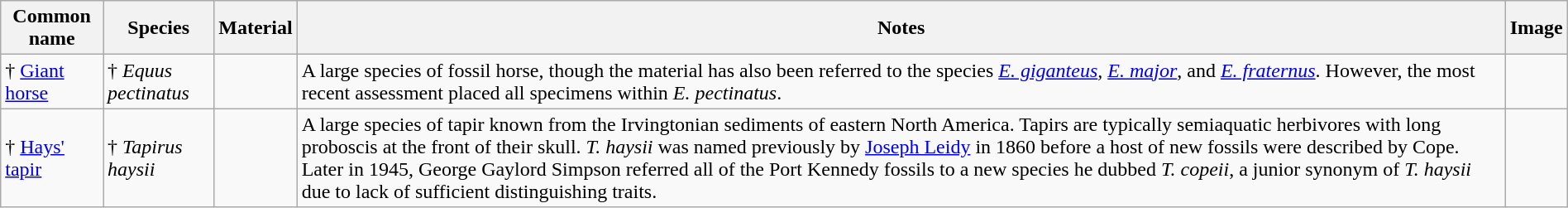<table class="wikitable" align="center" width="100%">
<tr>
<th>Common name</th>
<th>Species</th>
<th>Material</th>
<th>Notes</th>
<th>Image</th>
</tr>
<tr>
<td>† <a href='#'>Giant horse</a></td>
<td>† <em>Equus pectinatus</em></td>
<td></td>
<td>A large species of fossil horse, though the material has also been referred to the species <em><a href='#'>E. giganteus</a>, <a href='#'>E. major</a></em>, and <em><a href='#'>E. fraternus</a></em>. However, the most recent assessment placed all specimens within <em>E. pectinatus</em>.</td>
<td></td>
</tr>
<tr>
<td>† <a href='#'>Hays' tapir</a></td>
<td>† <em>Tapirus haysii</em></td>
<td></td>
<td>A large species of tapir known from the Irvingtonian sediments of eastern North America. Tapirs are typically semiaquatic herbivores with long proboscis at the front of their skull. <em>T. haysii</em> was named previously by <a href='#'>Joseph Leidy</a> in 1860 before a host of new fossils were described by Cope. Later in 1945, George Gaylord Simpson referred all of the Port Kennedy fossils to a new species he dubbed <em>T. copeii</em>, a junior synonym of <em>T. haysii</em> due to lack of sufficient distinguishing traits.</td>
<td></td>
</tr>
</table>
